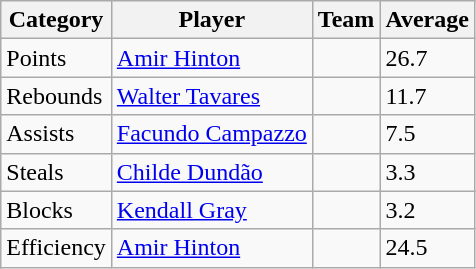<table class=wikitable>
<tr>
<th>Category</th>
<th>Player</th>
<th>Team</th>
<th>Average</th>
</tr>
<tr>
<td>Points</td>
<td><a href='#'>Amir Hinton</a></td>
<td></td>
<td>26.7</td>
</tr>
<tr>
<td>Rebounds</td>
<td><a href='#'>Walter Tavares</a></td>
<td></td>
<td>11.7</td>
</tr>
<tr>
<td>Assists</td>
<td><a href='#'>Facundo Campazzo</a></td>
<td></td>
<td>7.5</td>
</tr>
<tr>
<td>Steals</td>
<td><a href='#'>Childe Dundão</a></td>
<td></td>
<td>3.3</td>
</tr>
<tr>
<td>Blocks</td>
<td><a href='#'>Kendall Gray</a></td>
<td></td>
<td>3.2</td>
</tr>
<tr>
<td>Efficiency</td>
<td><a href='#'>Amir Hinton</a></td>
<td></td>
<td>24.5</td>
</tr>
</table>
